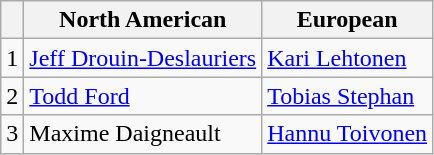<table class="wikitable">
<tr>
<th></th>
<th>North American</th>
<th>European</th>
</tr>
<tr>
<td>1</td>
<td> <a href='#'>Jeff Drouin-Deslauriers</a></td>
<td> <a href='#'>Kari Lehtonen</a></td>
</tr>
<tr>
<td>2</td>
<td> <a href='#'>Todd Ford</a></td>
<td> <a href='#'>Tobias Stephan</a></td>
</tr>
<tr>
<td>3</td>
<td> Maxime Daigneault</td>
<td> <a href='#'>Hannu Toivonen</a></td>
</tr>
</table>
